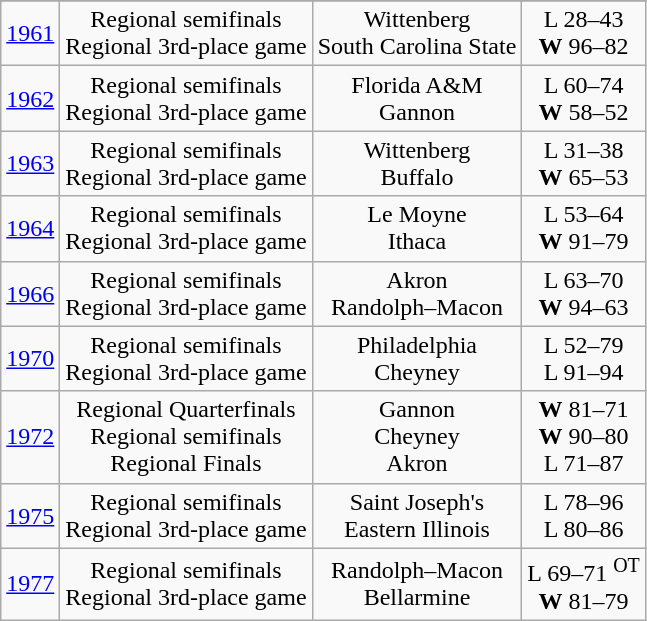<table class="wikitable" style="text-align:center">
<tr>
</tr>
<tr align="center">
<td><a href='#'>1961</a></td>
<td>Regional semifinals<br>Regional 3rd-place game</td>
<td>Wittenberg<br>South Carolina State</td>
<td>L 28–43<br><strong>W</strong> 96–82</td>
</tr>
<tr align="center">
<td><a href='#'>1962</a></td>
<td>Regional semifinals<br>Regional 3rd-place game</td>
<td>Florida A&M<br>Gannon</td>
<td>L 60–74<br><strong>W</strong> 58–52</td>
</tr>
<tr align="center">
<td><a href='#'>1963</a></td>
<td>Regional semifinals<br>Regional 3rd-place game</td>
<td>Wittenberg<br>Buffalo</td>
<td>L 31–38<br><strong>W</strong> 65–53</td>
</tr>
<tr align="center">
<td><a href='#'>1964</a></td>
<td>Regional semifinals<br>Regional 3rd-place game</td>
<td>Le Moyne<br>Ithaca</td>
<td>L 53–64<br><strong>W</strong> 91–79</td>
</tr>
<tr align="center">
<td><a href='#'>1966</a></td>
<td>Regional semifinals<br>Regional 3rd-place game</td>
<td>Akron<br>Randolph–Macon</td>
<td>L 63–70<br><strong>W</strong> 94–63</td>
</tr>
<tr align="center">
<td><a href='#'>1970</a></td>
<td>Regional semifinals<br>Regional 3rd-place game</td>
<td>Philadelphia<br>Cheyney</td>
<td>L 52–79<br>L 91–94</td>
</tr>
<tr align="center">
<td><a href='#'>1972</a></td>
<td>Regional Quarterfinals<br>Regional semifinals<br>Regional Finals</td>
<td>Gannon<br>Cheyney<br>Akron</td>
<td><strong>W</strong> 81–71<br><strong>W</strong> 90–80<br>L 71–87</td>
</tr>
<tr align="center">
<td><a href='#'>1975</a></td>
<td>Regional semifinals<br>Regional 3rd-place game</td>
<td>Saint Joseph's<br>Eastern Illinois</td>
<td>L 78–96<br>L 80–86</td>
</tr>
<tr align="center">
<td><a href='#'>1977</a></td>
<td>Regional semifinals<br>Regional 3rd-place game</td>
<td>Randolph–Macon<br>Bellarmine</td>
<td>L 69–71 <sup>OT</sup><br><strong>W</strong> 81–79</td>
</tr>
</table>
